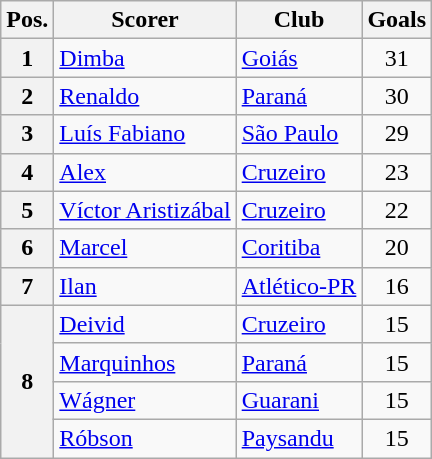<table class="wikitable" style="text-align:center">
<tr>
<th>Pos.</th>
<th>Scorer</th>
<th>Club</th>
<th>Goals</th>
</tr>
<tr>
<th>1</th>
<td align="left"> <a href='#'>Dimba</a></td>
<td align="left"><a href='#'>Goiás</a></td>
<td>31</td>
</tr>
<tr>
<th>2</th>
<td align="left"> <a href='#'>Renaldo</a></td>
<td align="left"><a href='#'>Paraná</a></td>
<td>30</td>
</tr>
<tr>
<th>3</th>
<td align="left"> <a href='#'>Luís Fabiano</a></td>
<td align="left"><a href='#'>São Paulo</a></td>
<td>29</td>
</tr>
<tr>
<th>4</th>
<td align="left"> <a href='#'>Alex</a></td>
<td align="left"><a href='#'>Cruzeiro</a></td>
<td>23</td>
</tr>
<tr>
<th>5</th>
<td align="left"> <a href='#'>Víctor Aristizábal</a></td>
<td align="left"><a href='#'>Cruzeiro</a></td>
<td>22</td>
</tr>
<tr>
<th>6</th>
<td align="left"> <a href='#'>Marcel</a></td>
<td align="left"><a href='#'>Coritiba</a></td>
<td>20</td>
</tr>
<tr>
<th>7</th>
<td align="left"> <a href='#'>Ilan</a></td>
<td align="left"><a href='#'>Atlético-PR</a></td>
<td>16</td>
</tr>
<tr>
<th rowspan="4">8</th>
<td align="left"> <a href='#'>Deivid</a></td>
<td align="left"><a href='#'>Cruzeiro</a></td>
<td>15</td>
</tr>
<tr>
<td align="left"> <a href='#'>Marquinhos</a></td>
<td align="left"><a href='#'>Paraná</a></td>
<td>15</td>
</tr>
<tr>
<td align="left"> <a href='#'>Wágner</a></td>
<td align="left"><a href='#'>Guarani</a></td>
<td>15</td>
</tr>
<tr>
<td align="left"> <a href='#'>Róbson</a></td>
<td align="left"><a href='#'>Paysandu</a></td>
<td>15</td>
</tr>
</table>
